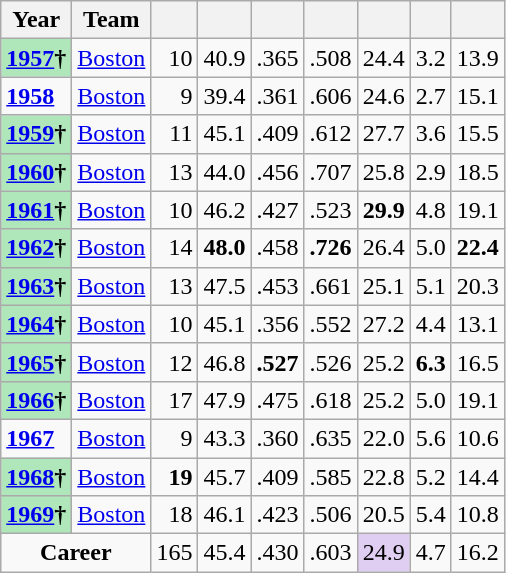<table class="wikitable sortable plainrowheaders" style="text-align:right;">
<tr>
<th scope="col">Year</th>
<th scope="col">Team</th>
<th scope="col"></th>
<th scope="col"></th>
<th scope="col"></th>
<th scope="col"></th>
<th scope="col"></th>
<th scope="col"></th>
<th scope="col"></th>
</tr>
<tr>
<th scope="row" style="text-align:left;background:#afe6ba;"><a href='#'>1957</a>†</th>
<td style="text-align:left;"><a href='#'>Boston</a></td>
<td>10</td>
<td>40.9</td>
<td>.365</td>
<td>.508</td>
<td>24.4</td>
<td>3.2</td>
<td>13.9</td>
</tr>
<tr>
<th scope="row" style="text-align:left;background:transparent;"><a href='#'>1958</a></th>
<td style="text-align:left;"><a href='#'>Boston</a></td>
<td>9</td>
<td>39.4</td>
<td>.361</td>
<td>.606</td>
<td>24.6</td>
<td>2.7</td>
<td>15.1</td>
</tr>
<tr>
<th scope="row" style="text-align:left;background:#afe6ba;"><a href='#'>1959</a>†</th>
<td style="text-align:left;"><a href='#'>Boston</a></td>
<td>11</td>
<td>45.1</td>
<td>.409</td>
<td>.612</td>
<td>27.7</td>
<td>3.6</td>
<td>15.5</td>
</tr>
<tr>
<th scope="row" style="text-align:left;background:#afe6ba;"><a href='#'>1960</a>†</th>
<td style="text-align:left;"><a href='#'>Boston</a></td>
<td>13</td>
<td>44.0</td>
<td>.456</td>
<td>.707</td>
<td>25.8</td>
<td>2.9</td>
<td>18.5</td>
</tr>
<tr>
<th scope="row" style="text-align:left;background:#afe6ba;"><a href='#'>1961</a>†</th>
<td style="text-align:left;"><a href='#'>Boston</a></td>
<td>10</td>
<td>46.2</td>
<td>.427</td>
<td>.523</td>
<td><strong>29.9</strong></td>
<td>4.8</td>
<td>19.1</td>
</tr>
<tr>
<th scope="row" style="text-align:left;background:#afe6ba;"><a href='#'>1962</a>†</th>
<td style="text-align:left;"><a href='#'>Boston</a></td>
<td>14</td>
<td><strong>48.0</strong></td>
<td>.458</td>
<td><strong>.726</strong></td>
<td>26.4</td>
<td>5.0</td>
<td><strong>22.4</strong></td>
</tr>
<tr>
<th scope="row" style="text-align:left;background:#afe6ba;"><a href='#'>1963</a>†</th>
<td style="text-align:left;"><a href='#'>Boston</a></td>
<td>13</td>
<td>47.5</td>
<td>.453</td>
<td>.661</td>
<td>25.1</td>
<td>5.1</td>
<td>20.3</td>
</tr>
<tr>
<th scope="row" style="text-align:left;background:#afe6ba;"><a href='#'>1964</a>†</th>
<td style="text-align:left;"><a href='#'>Boston</a></td>
<td>10</td>
<td>45.1</td>
<td>.356</td>
<td>.552</td>
<td>27.2</td>
<td>4.4</td>
<td>13.1</td>
</tr>
<tr>
<th scope="row" style="text-align:left;background:#afe6ba;"><a href='#'>1965</a>†</th>
<td style="text-align:left;"><a href='#'>Boston</a></td>
<td>12</td>
<td>46.8</td>
<td><strong>.527</strong></td>
<td>.526</td>
<td>25.2</td>
<td><strong>6.3</strong></td>
<td>16.5</td>
</tr>
<tr>
<th scope="row" style="text-align:left;background:#afe6ba;"><a href='#'>1966</a>†</th>
<td style="text-align:left;"><a href='#'>Boston</a></td>
<td>17</td>
<td>47.9</td>
<td>.475</td>
<td>.618</td>
<td>25.2</td>
<td>5.0</td>
<td>19.1</td>
</tr>
<tr>
<th scope="row" style="text-align:left;background:transparent;"><a href='#'>1967</a></th>
<td style="text-align:left;"><a href='#'>Boston</a></td>
<td>9</td>
<td>43.3</td>
<td>.360</td>
<td>.635</td>
<td>22.0</td>
<td>5.6</td>
<td>10.6</td>
</tr>
<tr>
<th scope="row" style="text-align:left;background:#afe6ba;"><a href='#'>1968</a>†</th>
<td style="text-align:left;"><a href='#'>Boston</a></td>
<td><strong>19</strong></td>
<td>45.7</td>
<td>.409</td>
<td>.585</td>
<td>22.8</td>
<td>5.2</td>
<td>14.4</td>
</tr>
<tr>
<th scope="row" style="text-align:left;background:#afe6ba;"><a href='#'>1969</a>†</th>
<td style="text-align:left;"><a href='#'>Boston</a></td>
<td>18</td>
<td>46.1</td>
<td>.423</td>
<td>.506</td>
<td>20.5</td>
<td>5.4</td>
<td>10.8</td>
</tr>
<tr class="sortbottom">
<th scope="row" style="text-align:center;background:transparent;" colspan="2">Career</th>
<td>165</td>
<td>45.4</td>
<td>.430</td>
<td>.603</td>
<td bgcolor="EOCEF2">24.9</td>
<td>4.7</td>
<td>16.2</td>
</tr>
</table>
